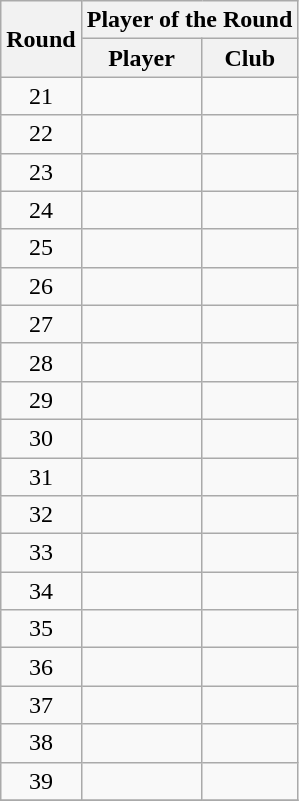<table class="wikitable">
<tr>
<th rowspan=2>Round</th>
<th colspan=2>Player of the Round</th>
</tr>
<tr>
<th>Player</th>
<th>Club</th>
</tr>
<tr>
<td align=center>21</td>
<td></td>
<td></td>
</tr>
<tr>
<td align=center>22</td>
<td></td>
<td></td>
</tr>
<tr>
<td align=center>23</td>
<td></td>
<td></td>
</tr>
<tr>
<td align=center>24</td>
<td></td>
<td></td>
</tr>
<tr>
<td align=center>25</td>
<td></td>
<td></td>
</tr>
<tr>
<td align=center>26</td>
<td></td>
<td></td>
</tr>
<tr>
<td align=center>27</td>
<td></td>
<td></td>
</tr>
<tr>
<td align=center>28</td>
<td></td>
<td></td>
</tr>
<tr>
<td align=center>29</td>
<td></td>
<td></td>
</tr>
<tr>
<td align=center>30</td>
<td></td>
<td></td>
</tr>
<tr>
<td align=center>31</td>
<td></td>
<td></td>
</tr>
<tr>
<td align=center>32</td>
<td></td>
<td></td>
</tr>
<tr>
<td align=center>33</td>
<td></td>
<td></td>
</tr>
<tr>
<td align=center>34</td>
<td></td>
<td></td>
</tr>
<tr>
<td align=center>35</td>
<td></td>
<td></td>
</tr>
<tr>
<td align=center>36</td>
<td></td>
<td></td>
</tr>
<tr>
<td align=center>37</td>
<td></td>
<td></td>
</tr>
<tr>
<td align=center>38</td>
<td></td>
<td></td>
</tr>
<tr>
<td align=center>39</td>
<td></td>
<td></td>
</tr>
<tr>
</tr>
</table>
